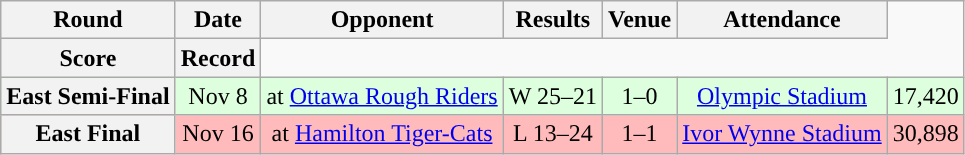<table class="wikitable" style="text-align:center">
<tr>
<th>Round</th>
<th>Date</th>
<th>Opponent</th>
<th>Results</th>
<th>Venue</th>
<th>Attendance</th>
</tr>
<tr>
<th>Score</th>
<th>Record</th>
</tr>
<tr style="background:#ddffdd">
<th>East Semi-Final</th>
<td>Nov 8</td>
<td>at <a href='#'>Ottawa Rough Riders</a></td>
<td>W 25–21</td>
<td>1–0</td>
<td><a href='#'>Olympic Stadium</a></td>
<td>17,420</td>
</tr>
<tr style="background:#ffbbbb">
<th>East Final</th>
<td>Nov 16</td>
<td>at <a href='#'>Hamilton Tiger-Cats</a></td>
<td>L 13–24</td>
<td>1–1</td>
<td><a href='#'>Ivor Wynne Stadium</a></td>
<td>30,898</td>
</tr>
</table>
